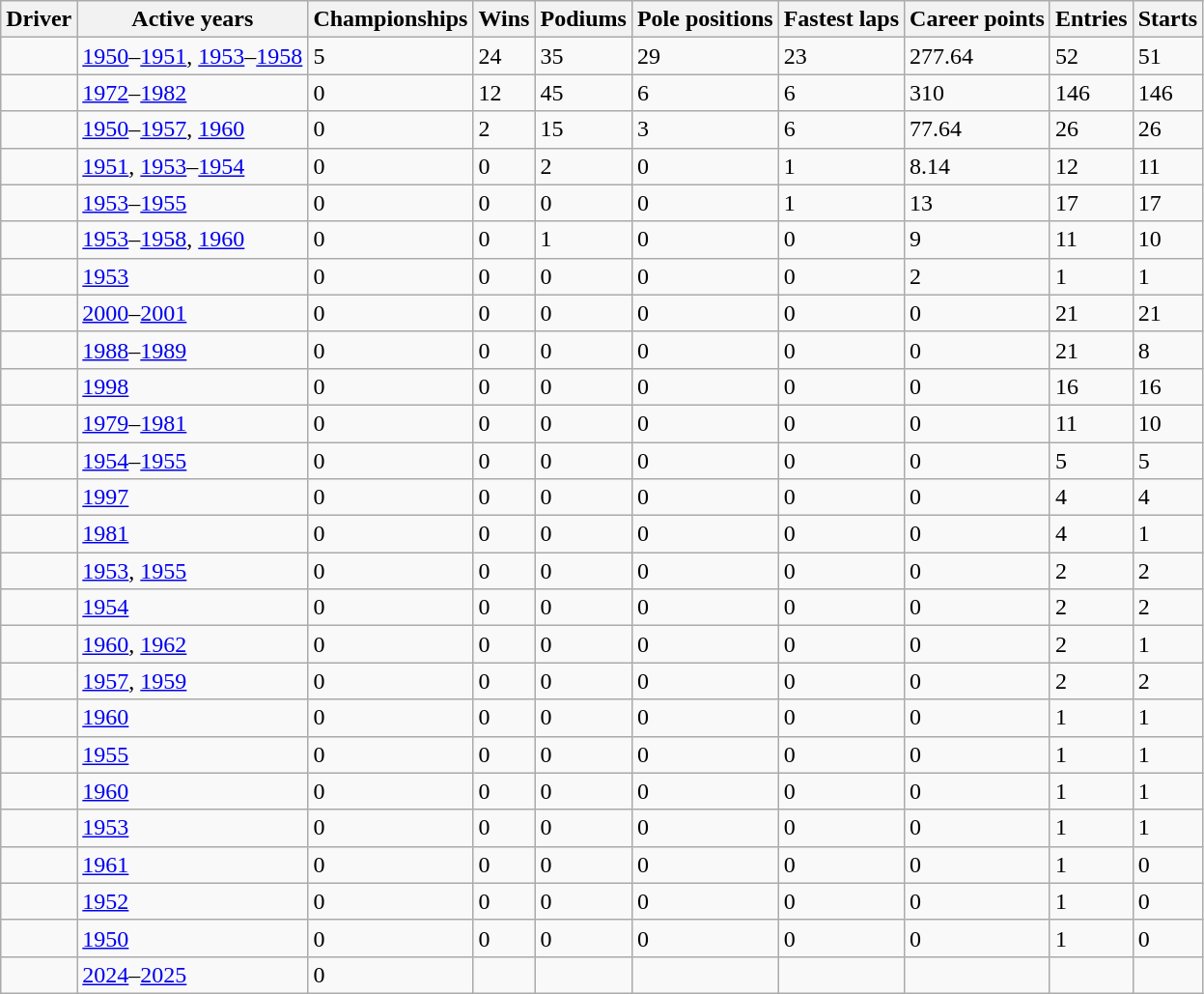<table class="wikitable sortable">
<tr>
<th>Driver</th>
<th>Active years</th>
<th>Championships</th>
<th>Wins</th>
<th>Podiums</th>
<th>Pole positions</th>
<th>Fastest laps</th>
<th>Career points</th>
<th>Entries</th>
<th>Starts</th>
</tr>
<tr>
<td></td>
<td><a href='#'>1950</a>–<a href='#'>1951</a>, <a href='#'>1953</a>–<a href='#'>1958</a></td>
<td>5</td>
<td>24</td>
<td>35</td>
<td>29</td>
<td>23</td>
<td>277.64</td>
<td>52</td>
<td>51</td>
</tr>
<tr>
<td></td>
<td><a href='#'>1972</a>–<a href='#'>1982</a></td>
<td>0</td>
<td>12</td>
<td>45</td>
<td>6</td>
<td>6</td>
<td>310</td>
<td>146</td>
<td>146</td>
</tr>
<tr>
<td></td>
<td><a href='#'>1950</a>–<a href='#'>1957</a>, <a href='#'>1960</a></td>
<td>0</td>
<td>2</td>
<td>15</td>
<td>3</td>
<td>6</td>
<td>77.64</td>
<td>26</td>
<td>26</td>
</tr>
<tr>
<td></td>
<td><a href='#'>1951</a>, <a href='#'>1953</a>–<a href='#'>1954</a></td>
<td>0</td>
<td>0</td>
<td>2</td>
<td>0</td>
<td>1</td>
<td>8.14</td>
<td>12</td>
<td>11</td>
</tr>
<tr>
<td></td>
<td><a href='#'>1953</a>–<a href='#'>1955</a></td>
<td>0</td>
<td>0</td>
<td>0</td>
<td>0</td>
<td>1</td>
<td>13</td>
<td>17</td>
<td>17</td>
</tr>
<tr>
<td></td>
<td><a href='#'>1953</a>–<a href='#'>1958</a>, <a href='#'>1960</a></td>
<td>0</td>
<td>0</td>
<td>1</td>
<td>0</td>
<td>0</td>
<td>9</td>
<td>11</td>
<td>10</td>
</tr>
<tr>
<td></td>
<td><a href='#'>1953</a></td>
<td>0</td>
<td>0</td>
<td>0</td>
<td>0</td>
<td>0</td>
<td>2</td>
<td>1</td>
<td>1</td>
</tr>
<tr>
<td></td>
<td><a href='#'>2000</a>–<a href='#'>2001</a></td>
<td>0</td>
<td>0</td>
<td>0</td>
<td>0</td>
<td>0</td>
<td>0</td>
<td>21</td>
<td>21</td>
</tr>
<tr>
<td></td>
<td><a href='#'>1988</a>–<a href='#'>1989</a></td>
<td>0</td>
<td>0</td>
<td>0</td>
<td>0</td>
<td>0</td>
<td>0</td>
<td>21</td>
<td>8</td>
</tr>
<tr>
<td></td>
<td><a href='#'>1998</a></td>
<td>0</td>
<td>0</td>
<td>0</td>
<td>0</td>
<td>0</td>
<td>0</td>
<td>16</td>
<td>16</td>
</tr>
<tr>
<td></td>
<td><a href='#'>1979</a>–<a href='#'>1981</a></td>
<td>0</td>
<td>0</td>
<td>0</td>
<td>0</td>
<td>0</td>
<td>0</td>
<td>11</td>
<td>10</td>
</tr>
<tr>
<td></td>
<td><a href='#'>1954</a>–<a href='#'>1955</a></td>
<td>0</td>
<td>0</td>
<td>0</td>
<td>0</td>
<td>0</td>
<td>0</td>
<td>5</td>
<td>5</td>
</tr>
<tr>
<td></td>
<td><a href='#'>1997</a></td>
<td>0</td>
<td>0</td>
<td>0</td>
<td>0</td>
<td>0</td>
<td>0</td>
<td>4</td>
<td>4</td>
</tr>
<tr>
<td></td>
<td><a href='#'>1981</a></td>
<td>0</td>
<td>0</td>
<td>0</td>
<td>0</td>
<td>0</td>
<td>0</td>
<td>4</td>
<td>1</td>
</tr>
<tr>
<td></td>
<td><a href='#'>1953</a>, <a href='#'>1955</a></td>
<td>0</td>
<td>0</td>
<td>0</td>
<td>0</td>
<td>0</td>
<td>0</td>
<td>2</td>
<td>2</td>
</tr>
<tr>
<td></td>
<td><a href='#'>1954</a></td>
<td>0</td>
<td>0</td>
<td>0</td>
<td>0</td>
<td>0</td>
<td>0</td>
<td>2</td>
<td>2</td>
</tr>
<tr>
<td></td>
<td><a href='#'>1960</a>, <a href='#'>1962</a></td>
<td>0</td>
<td>0</td>
<td>0</td>
<td>0</td>
<td>0</td>
<td>0</td>
<td>2</td>
<td>1</td>
</tr>
<tr>
<td></td>
<td><a href='#'>1957</a>, <a href='#'>1959</a></td>
<td>0</td>
<td>0</td>
<td>0</td>
<td>0</td>
<td>0</td>
<td>0</td>
<td>2</td>
<td>2</td>
</tr>
<tr>
<td></td>
<td><a href='#'>1960</a></td>
<td>0</td>
<td>0</td>
<td>0</td>
<td>0</td>
<td>0</td>
<td>0</td>
<td>1</td>
<td>1</td>
</tr>
<tr>
<td></td>
<td><a href='#'>1955</a></td>
<td>0</td>
<td>0</td>
<td>0</td>
<td>0</td>
<td>0</td>
<td>0</td>
<td>1</td>
<td>1</td>
</tr>
<tr>
<td></td>
<td><a href='#'>1960</a></td>
<td>0</td>
<td>0</td>
<td>0</td>
<td>0</td>
<td>0</td>
<td>0</td>
<td>1</td>
<td>1</td>
</tr>
<tr>
<td></td>
<td><a href='#'>1953</a></td>
<td>0</td>
<td>0</td>
<td>0</td>
<td>0</td>
<td>0</td>
<td>0</td>
<td>1</td>
<td>1</td>
</tr>
<tr>
<td></td>
<td><a href='#'>1961</a></td>
<td>0</td>
<td>0</td>
<td>0</td>
<td>0</td>
<td>0</td>
<td>0</td>
<td>1</td>
<td>0</td>
</tr>
<tr>
<td></td>
<td><a href='#'>1952</a></td>
<td>0</td>
<td>0</td>
<td>0</td>
<td>0</td>
<td>0</td>
<td>0</td>
<td>1</td>
<td>0</td>
</tr>
<tr>
<td></td>
<td><a href='#'>1950</a></td>
<td>0</td>
<td>0</td>
<td>0</td>
<td>0</td>
<td>0</td>
<td>0</td>
<td>1</td>
<td>0</td>
</tr>
<tr>
<td></td>
<td><a href='#'>2024</a>–<a href='#'>2025</a></td>
<td>0</td>
<td></td>
<td></td>
<td></td>
<td></td>
<td></td>
<td></td>
<td></td>
</tr>
</table>
